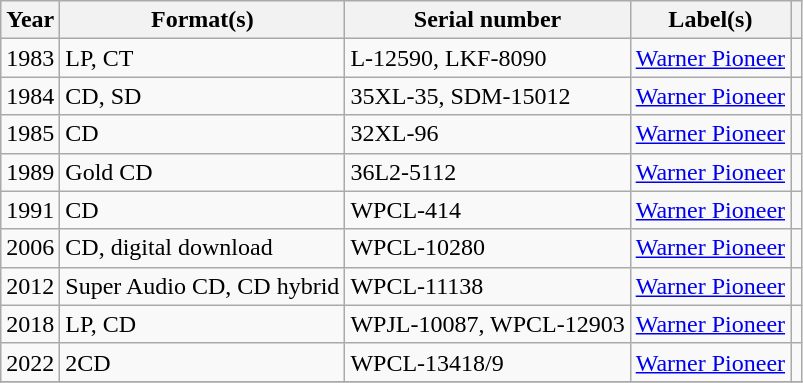<table class="wikitable sortable plainrowheaders">
<tr>
<th scope="col">Year</th>
<th scope="col">Format(s)</th>
<th scope="col">Serial number</th>
<th scope="col">Label(s)</th>
<th scope="col"></th>
</tr>
<tr>
<td>1983</td>
<td>LP, CT</td>
<td>L-12590, LKF-8090</td>
<td><a href='#'>Warner Pioneer</a></td>
<td></td>
</tr>
<tr>
<td>1984</td>
<td>CD, SD</td>
<td>35XL-35, SDM-15012</td>
<td><a href='#'>Warner Pioneer</a></td>
<td></td>
</tr>
<tr>
<td>1985</td>
<td>CD</td>
<td>32XL-96</td>
<td><a href='#'>Warner Pioneer</a></td>
<td></td>
</tr>
<tr>
<td>1989</td>
<td>Gold CD</td>
<td>36L2-5112</td>
<td><a href='#'>Warner Pioneer</a></td>
<td></td>
</tr>
<tr>
<td>1991</td>
<td>CD</td>
<td>WPCL-414</td>
<td><a href='#'>Warner Pioneer</a></td>
<td></td>
</tr>
<tr>
<td>2006</td>
<td>CD, digital download</td>
<td>WPCL-10280</td>
<td><a href='#'>Warner Pioneer</a></td>
<td></td>
</tr>
<tr>
<td>2012</td>
<td>Super Audio CD, CD hybrid</td>
<td>WPCL-11138</td>
<td><a href='#'>Warner Pioneer</a></td>
<td></td>
</tr>
<tr>
<td>2018</td>
<td>LP, CD</td>
<td>WPJL-10087, WPCL-12903</td>
<td><a href='#'>Warner Pioneer</a></td>
<td></td>
</tr>
<tr>
<td>2022</td>
<td>2CD</td>
<td>WPCL-13418/9</td>
<td><a href='#'>Warner Pioneer</a></td>
<td></td>
</tr>
<tr>
</tr>
</table>
